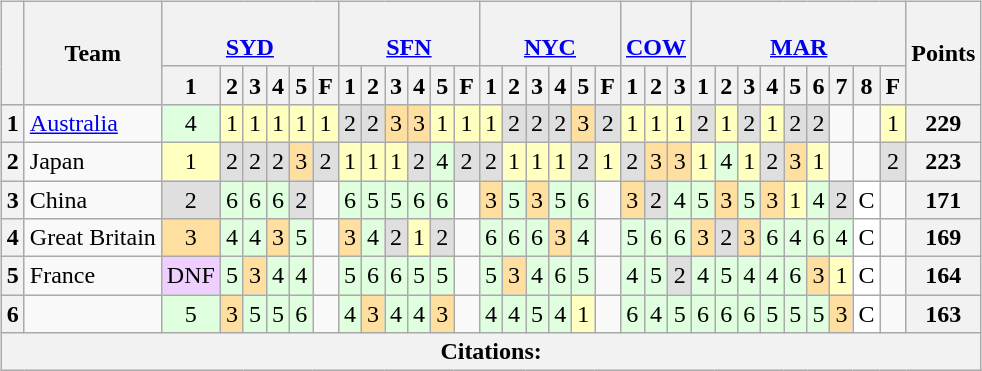<table>
<tr>
<td style="vertical-align:top; text-align:center"><br><table class="wikitable" fontsize=90% style=text-align:center>
<tr>
<th rowspan="2"></th>
<th rowspan="2">Team</th>
<th colspan="6"><br><a href='#'>SYD</a></th>
<th colspan="6"><br><a href='#'>SFN</a></th>
<th colspan="6"><br><a href='#'>NYC</a></th>
<th colspan="3"><br><a href='#'>COW</a></th>
<th colspan="9"><br><a href='#'>MAR</a></th>
<th rowspan="2">Points</th>
</tr>
<tr>
<th>1</th>
<th>2</th>
<th>3</th>
<th>4</th>
<th>5</th>
<th>F</th>
<th>1</th>
<th>2</th>
<th>3</th>
<th>4</th>
<th>5</th>
<th>F</th>
<th>1</th>
<th>2</th>
<th>3</th>
<th>4</th>
<th>5</th>
<th>F</th>
<th>1</th>
<th>2</th>
<th>3</th>
<th>1</th>
<th>2</th>
<th>3</th>
<th>4</th>
<th>5</th>
<th>6</th>
<th>7</th>
<th>8</th>
<th>F</th>
</tr>
<tr>
<th>1</th>
<td style="text-align:left";> <a href='#'>Australia</a></td>
<td style="background:#DFFFDF;">4</td>
<td style="background:#FFFFBF;">1</td>
<td style="background:#FFFFBF;">1</td>
<td style="background:#FFFFBF;">1</td>
<td style="background:#FFFFBF;">1</td>
<td style="background:#FFFFBF;">1</td>
<td style="background:#DFDFDF;">2</td>
<td style="background:#DFDFDF;">2</td>
<td style="background:#FFDF9F;">3</td>
<td style="background:#FFDF9F;">3</td>
<td style="background:#FFFFBF;">1</td>
<td style="background:#FFFFBF;">1</td>
<td style="background:#FFFFBF;">1</td>
<td style="background:#DFDFDF;">2</td>
<td style="background:#DFDFDF;">2</td>
<td style="background:#DFDFDF;">2</td>
<td style="background:#FFDF9F;">3</td>
<td style="background:#DFDFDF;">2</td>
<td style="background:#FFFFBF;">1</td>
<td style="background:#FFFFBF;">1</td>
<td style="background:#FFFFBF;">1</td>
<td style="background:#DFDFDF;">2</td>
<td style="background:#FFFFBF;">1</td>
<td style="background:#DFDFDF;">2</td>
<td style="background:#FFFFBF;">1</td>
<td style="background:#DFDFDF;">2</td>
<td style="background:#DFDFDF;">2</td>
<td></td>
<td></td>
<td style="background:#FFFFBF;">1</td>
<th style="text-align:center">229</th>
</tr>
<tr>
<th>2</th>
<td style="text-align:left";> Japan</td>
<td style="background:#FFFFBF;">1</td>
<td style="background:#DFDFDF;">2</td>
<td style="background:#DFDFDF;">2</td>
<td style="background:#DFDFDF;">2</td>
<td style="background:#FFDF9F;">3</td>
<td style="background:#DFDFDF;">2</td>
<td style="background:#FFFFBF;">1</td>
<td style="background:#FFFFBF;">1</td>
<td style="background:#FFFFBF;">1</td>
<td style="background:#DFDFDF;">2</td>
<td style="background:#DFFFDF;">4</td>
<td style="background:#DFDFDF;">2</td>
<td style="background:#DFDFDF;">2</td>
<td style="background:#FFFFBF;">1</td>
<td style="background:#FFFFBF;">1</td>
<td style="background:#FFFFBF;">1</td>
<td style="background:#DFDFDF;">2</td>
<td style="background:#FFFFBF;">1</td>
<td style="background:#DFDFDF;">2</td>
<td style="background:#FFDF9F;">3</td>
<td style="background:#FFDF9F;">3</td>
<td style="background:#FFFFBF;">1</td>
<td style="background:#DFFFDF;">4</td>
<td style="background:#FFFFBF;">1</td>
<td style="background:#DFDFDF;">2</td>
<td style="background:#FFDF9F;">3</td>
<td style="background:#FFFFBF;">1</td>
<td></td>
<td></td>
<td style="background:#DFDFDF;">2</td>
<th style="text-align:center">223</th>
</tr>
<tr>
<th>3</th>
<td style="text-align:left";> China</td>
<td style="background:#DFDFDF;">2</td>
<td style="background:#DFFFDF;">6</td>
<td style="background:#DFFFDF;">6</td>
<td style="background:#DFFFDF;">6</td>
<td style="background:#DFDFDF;">2</td>
<td></td>
<td style="background:#DFFFDF;">6</td>
<td style="background:#DFFFDF;">5</td>
<td style="background:#DFFFDF;">5</td>
<td style="background:#DFFFDF;">6</td>
<td style="background:#DFFFDF;">6</td>
<td></td>
<td style="background:#FFDF9F;">3</td>
<td style="background:#DFFFDF;">5</td>
<td style="background:#FFDF9F;">3</td>
<td style="background:#DFFFDF;">5</td>
<td style="background:#DFFFDF;">6</td>
<td></td>
<td style="background:#FFDF9F;">3</td>
<td style="background:#DFDFDF;">2</td>
<td style="background:#DFFFDF;">4</td>
<td style="background:#DFFFDF;">5</td>
<td style="background:#FFDF9F;">3</td>
<td style="background:#DFFFDF;">5</td>
<td style="background:#FFDF9F;">3</td>
<td style="background:#FFFFBF;">1</td>
<td style="background:#DFFFDF;">4</td>
<td style="background:#DFDFDF;">2</td>
<td style="background:#FFFFFF;">C</td>
<td></td>
<th style="text-align:center">171</th>
</tr>
<tr>
<th>4</th>
<td style="text-align:left";> Great Britain</td>
<td style="background:#FFDF9F;">3</td>
<td style="background:#DFFFDF;">4</td>
<td style="background:#DFFFDF;">4</td>
<td style="background:#FFDF9F;">3</td>
<td style="background:#DFFFDF;">5</td>
<td></td>
<td style="background:#FFDF9F;">3</td>
<td style="background:#DFFFDF;">4</td>
<td style="background:#DFDFDF;">2</td>
<td style="background:#FFFFBF;">1</td>
<td style="background:#DFDFDF;">2</td>
<td></td>
<td style="background:#DFFFDF;">6</td>
<td style="background:#DFFFDF;">6</td>
<td style="background:#DFFFDF;">6</td>
<td style="background:#FFDF9F;">3</td>
<td style="background:#DFFFDF;">4</td>
<td></td>
<td style="background:#DFFFDF;">5</td>
<td style="background:#DFFFDF;">6</td>
<td style="background:#DFFFDF;">6</td>
<td style="background:#FFDF9F;">3</td>
<td style="background:#DFDFDF;">2</td>
<td style="background:#FFDF9F;">3</td>
<td style="background:#DFFFDF;">6</td>
<td style="background:#DFFFDF;">4</td>
<td style="background:#DFFFDF;">6</td>
<td style="background:#DFFFDF;">4</td>
<td style="background:#FFFFFF;">C</td>
<td></td>
<th style="text-align:center">169</th>
</tr>
<tr>
<th>5</th>
<td style="text-align:left";> France</td>
<td style="background:#EFCFFF;">DNF</td>
<td style="background:#DFFFDF;">5</td>
<td style="background:#FFDF9F;">3</td>
<td style="background:#DFFFDF;">4</td>
<td style="background:#DFFFDF;">4</td>
<td></td>
<td style="background:#DFFFDF;">5</td>
<td style="background:#DFFFDF;">6</td>
<td style="background:#DFFFDF;">6</td>
<td style="background:#DFFFDF;">5</td>
<td style="background:#DFFFDF;">5</td>
<td></td>
<td style="background:#DFFFDF;">5</td>
<td style="background:#FFDF9F;">3</td>
<td style="background:#DFFFDF;">4</td>
<td style="background:#DFFFDF;">6</td>
<td style="background:#DFFFDF;">5</td>
<td></td>
<td style="background:#DFFFDF;">4</td>
<td style="background:#DFFFDF;">5</td>
<td style="background:#DFDFDF;">2</td>
<td style="background:#DFFFDF;">4</td>
<td style="background:#DFFFDF;">5</td>
<td style="background:#DFFFDF;">4</td>
<td style="background:#DFFFDF;">4</td>
<td style="background:#DFFFDF;">6</td>
<td style="background:#FFDF9F;">3</td>
<td style="background:#FFFFBF;">1</td>
<td style="background:#FFFFFF;">C</td>
<td></td>
<th style="text-align:center">164</th>
</tr>
<tr>
<th>6</th>
<td style="text-align:left";></td>
<td style="background:#DFFFDF;">5</td>
<td style="background:#FFDF9F;">3</td>
<td style="background:#DFFFDF;">5</td>
<td style="background:#DFFFDF;">5</td>
<td style="background:#DFFFDF;">6</td>
<td></td>
<td style="background:#DFFFDF;">4</td>
<td style="background:#FFDF9F;">3</td>
<td style="background:#DFFFDF;">4</td>
<td style="background:#DFFFDF;">4</td>
<td style="background:#FFDF9F;">3</td>
<td></td>
<td style="background:#DFFFDF;">4</td>
<td style="background:#DFFFDF;">4</td>
<td style="background:#DFFFDF;">5</td>
<td style="background:#DFFFDF;">4</td>
<td style="background:#FFFFBF;">1</td>
<td></td>
<td style="background:#DFFFDF;">6</td>
<td style="background:#DFFFDF;">4</td>
<td style="background:#DFFFDF;">5</td>
<td style="background:#DFFFDF;">6</td>
<td style="background:#DFFFDF;">6</td>
<td style="background:#DFFFDF;">6</td>
<td style="background:#DFFFDF;">5</td>
<td style="background:#DFFFDF;">5</td>
<td style="background:#DFFFDF;">5</td>
<td style="background:#FFDF9F;">3</td>
<td style="background:#FFFFFF;">C</td>
<td></td>
<th style="text-align:center">163</th>
</tr>
<tr>
<th colspan="33">Citations:</th>
</tr>
</table>
</td>
<td style="vertical-align:top;"><br></td>
</tr>
</table>
